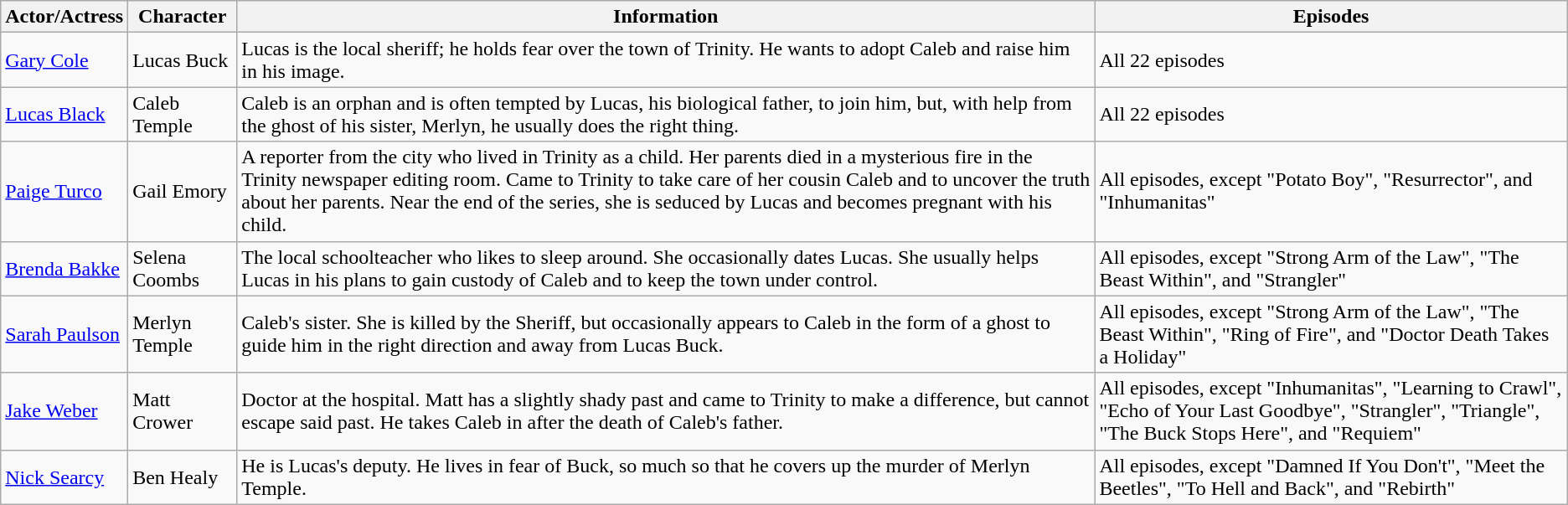<table class="wikitable">
<tr>
<th>Actor/Actress</th>
<th>Character</th>
<th>Information</th>
<th>Episodes</th>
</tr>
<tr>
<td><a href='#'>Gary Cole</a></td>
<td>Lucas Buck</td>
<td>Lucas is the local sheriff; he holds fear over the town of Trinity. He wants to adopt Caleb and raise him in his image.</td>
<td>All 22 episodes</td>
</tr>
<tr>
<td><a href='#'>Lucas Black</a></td>
<td>Caleb Temple</td>
<td>Caleb is an orphan and is often tempted by Lucas, his biological father, to join him, but, with help from the ghost of his sister, Merlyn, he usually does the right thing.</td>
<td>All 22 episodes</td>
</tr>
<tr>
<td><a href='#'>Paige Turco</a></td>
<td>Gail Emory</td>
<td>A reporter from the city who lived in Trinity as a child. Her parents died in a mysterious fire in the Trinity newspaper editing room. Came to Trinity to take care of her cousin Caleb and to uncover the truth about her parents. Near the end of the series, she is seduced by Lucas and becomes pregnant with his child.</td>
<td>All episodes, except "Potato Boy", "Resurrector", and "Inhumanitas"</td>
</tr>
<tr>
<td><a href='#'>Brenda Bakke</a></td>
<td>Selena Coombs</td>
<td>The local schoolteacher who likes to sleep around. She occasionally dates Lucas. She usually helps Lucas in his plans to gain custody of Caleb and to keep the town under control.</td>
<td>All episodes, except "Strong Arm of the Law", "The Beast Within", and "Strangler"</td>
</tr>
<tr>
<td><a href='#'>Sarah Paulson</a></td>
<td>Merlyn Temple</td>
<td>Caleb's sister. She is killed by the Sheriff, but occasionally appears to Caleb in the form of a ghost to guide him in the right direction and away from Lucas Buck.</td>
<td>All episodes, except "Strong Arm of the Law", "The Beast Within", "Ring of Fire", and "Doctor Death Takes a Holiday"</td>
</tr>
<tr>
<td><a href='#'>Jake Weber</a></td>
<td>Matt Crower</td>
<td>Doctor at the hospital. Matt has a slightly shady past and came to Trinity to make a difference, but cannot escape said past. He takes Caleb in after the death of Caleb's father.</td>
<td>All episodes, except "Inhumanitas", "Learning to Crawl", "Echo of Your Last Goodbye", "Strangler", "Triangle", "The Buck Stops Here", and "Requiem"</td>
</tr>
<tr>
<td><a href='#'>Nick Searcy</a></td>
<td>Ben Healy</td>
<td>He is Lucas's deputy. He lives in fear of Buck, so much so that he covers up the murder of Merlyn Temple.</td>
<td>All episodes, except "Damned If You Don't", "Meet the Beetles", "To Hell and Back", and "Rebirth"</td>
</tr>
</table>
